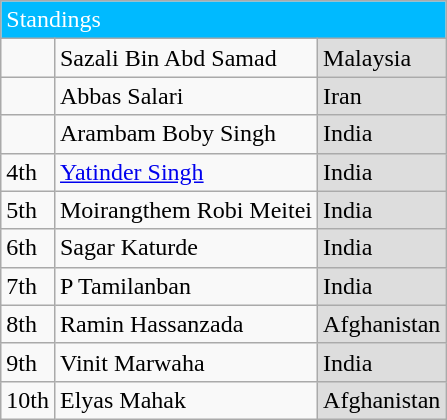<table class="wikitable">
<tr>
<td colspan="3" style="background:#00baff;color:#fff">Standings</td>
</tr>
<tr>
<td></td>
<td>Sazali Bin Abd Samad</td>
<td style="background:#dddddd"> Malaysia</td>
</tr>
<tr>
<td></td>
<td>Abbas Salari</td>
<td style="background:#dddddd"> Iran</td>
</tr>
<tr>
<td></td>
<td>Arambam Boby Singh</td>
<td style="background:#dddddd"> India</td>
</tr>
<tr>
<td>4th</td>
<td><a href='#'>Yatinder Singh</a></td>
<td style="background:#dddddd"> India</td>
</tr>
<tr>
<td>5th</td>
<td>Moirangthem Robi Meitei</td>
<td style="background:#dddddd"> India</td>
</tr>
<tr>
<td>6th</td>
<td>Sagar Katurde</td>
<td style="background:#dddddd"> India</td>
</tr>
<tr>
<td>7th</td>
<td>P Tamilanban</td>
<td style="background:#dddddd"> India</td>
</tr>
<tr>
<td>8th</td>
<td>Ramin Hassanzada</td>
<td style="background:#dddddd"> Afghanistan</td>
</tr>
<tr>
<td>9th</td>
<td>Vinit Marwaha</td>
<td style="background:#dddddd"> India</td>
</tr>
<tr>
<td>10th</td>
<td>Elyas Mahak</td>
<td style="background:#dddddd"> Afghanistan</td>
</tr>
</table>
